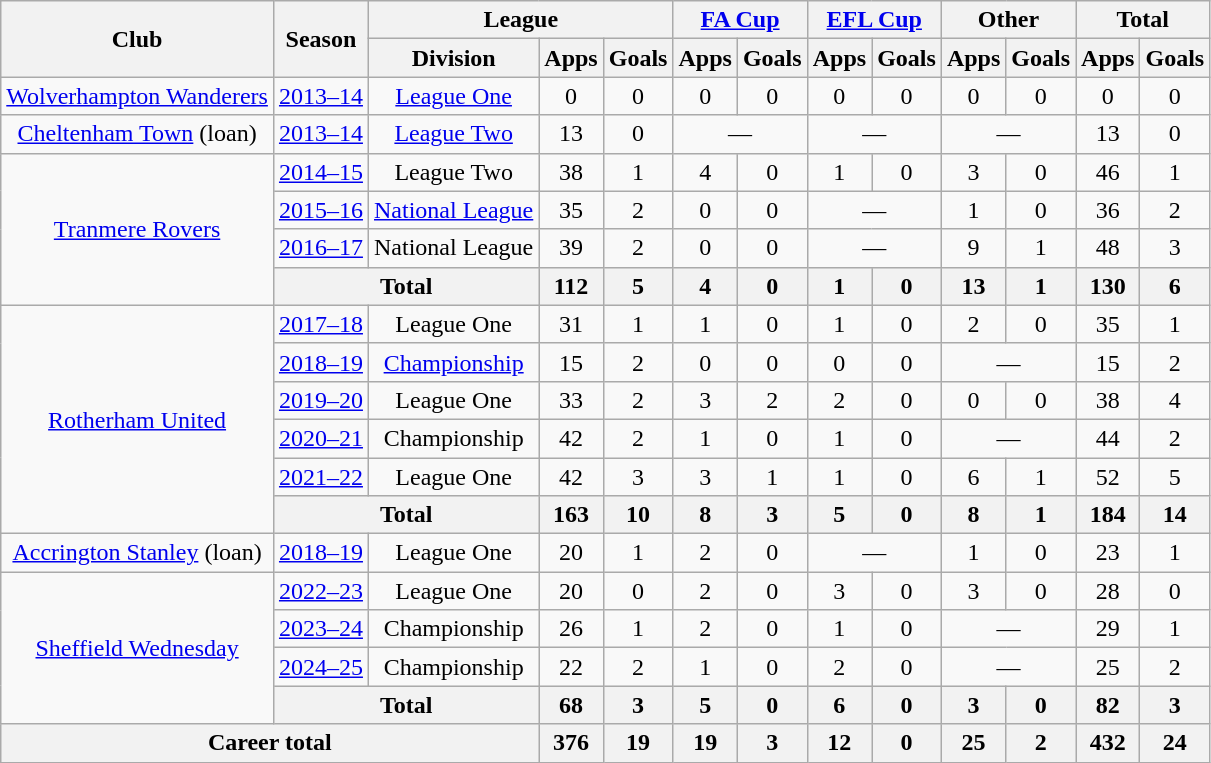<table class="wikitable" style="text-align:center">
<tr>
<th rowspan="2">Club</th>
<th rowspan="2">Season</th>
<th colspan="3">League</th>
<th colspan="2"><a href='#'>FA Cup</a></th>
<th colspan="2"><a href='#'>EFL Cup</a></th>
<th colspan="2">Other</th>
<th colspan="2">Total</th>
</tr>
<tr>
<th>Division</th>
<th>Apps</th>
<th>Goals</th>
<th>Apps</th>
<th>Goals</th>
<th>Apps</th>
<th>Goals</th>
<th>Apps</th>
<th>Goals</th>
<th>Apps</th>
<th>Goals</th>
</tr>
<tr>
<td><a href='#'>Wolverhampton Wanderers</a></td>
<td><a href='#'>2013–14</a></td>
<td><a href='#'>League One</a></td>
<td>0</td>
<td>0</td>
<td>0</td>
<td>0</td>
<td>0</td>
<td>0</td>
<td>0</td>
<td>0</td>
<td>0</td>
<td>0</td>
</tr>
<tr>
<td><a href='#'>Cheltenham Town</a> (loan)</td>
<td><a href='#'>2013–14</a></td>
<td><a href='#'>League Two</a></td>
<td>13</td>
<td>0</td>
<td colspan=2>—</td>
<td colspan=2>—</td>
<td colspan=2>—</td>
<td>13</td>
<td>0</td>
</tr>
<tr>
<td rowspan="4"><a href='#'>Tranmere Rovers</a></td>
<td><a href='#'>2014–15</a></td>
<td>League Two</td>
<td>38</td>
<td>1</td>
<td>4</td>
<td>0</td>
<td>1</td>
<td>0</td>
<td>3</td>
<td>0</td>
<td>46</td>
<td>1</td>
</tr>
<tr>
<td><a href='#'>2015–16</a></td>
<td><a href='#'>National League</a></td>
<td>35</td>
<td>2</td>
<td>0</td>
<td>0</td>
<td colspan=2>—</td>
<td>1</td>
<td>0</td>
<td>36</td>
<td>2</td>
</tr>
<tr>
<td><a href='#'>2016–17</a></td>
<td>National League</td>
<td>39</td>
<td>2</td>
<td>0</td>
<td>0</td>
<td colspan=2>—</td>
<td>9</td>
<td>1</td>
<td>48</td>
<td>3</td>
</tr>
<tr>
<th colspan="2">Total</th>
<th>112</th>
<th>5</th>
<th>4</th>
<th>0</th>
<th>1</th>
<th>0</th>
<th>13</th>
<th>1</th>
<th>130</th>
<th>6</th>
</tr>
<tr>
<td rowspan=6><a href='#'>Rotherham United</a></td>
<td><a href='#'>2017–18</a></td>
<td>League One</td>
<td>31</td>
<td>1</td>
<td>1</td>
<td>0</td>
<td>1</td>
<td>0</td>
<td>2</td>
<td>0</td>
<td>35</td>
<td>1</td>
</tr>
<tr>
<td><a href='#'>2018–19</a></td>
<td><a href='#'>Championship</a></td>
<td>15</td>
<td>2</td>
<td>0</td>
<td>0</td>
<td>0</td>
<td>0</td>
<td colspan=2>—</td>
<td>15</td>
<td>2</td>
</tr>
<tr>
<td><a href='#'>2019–20</a></td>
<td>League One</td>
<td>33</td>
<td>2</td>
<td>3</td>
<td>2</td>
<td>2</td>
<td>0</td>
<td>0</td>
<td>0</td>
<td>38</td>
<td>4</td>
</tr>
<tr>
<td><a href='#'>2020–21</a></td>
<td>Championship</td>
<td>42</td>
<td>2</td>
<td>1</td>
<td>0</td>
<td>1</td>
<td>0</td>
<td colspan=2>—</td>
<td>44</td>
<td>2</td>
</tr>
<tr>
<td><a href='#'>2021–22</a></td>
<td>League One</td>
<td>42</td>
<td>3</td>
<td>3</td>
<td>1</td>
<td>1</td>
<td>0</td>
<td>6</td>
<td>1</td>
<td>52</td>
<td>5</td>
</tr>
<tr>
<th colspan=2>Total</th>
<th>163</th>
<th>10</th>
<th>8</th>
<th>3</th>
<th>5</th>
<th>0</th>
<th>8</th>
<th>1</th>
<th>184</th>
<th>14</th>
</tr>
<tr>
<td><a href='#'>Accrington Stanley</a> (loan)</td>
<td><a href='#'>2018–19</a></td>
<td>League One</td>
<td>20</td>
<td>1</td>
<td>2</td>
<td>0</td>
<td colspan=2>—</td>
<td>1</td>
<td>0</td>
<td>23</td>
<td>1</td>
</tr>
<tr>
<td rowspan=4><a href='#'>Sheffield Wednesday</a></td>
<td><a href='#'>2022–23</a></td>
<td>League One</td>
<td>20</td>
<td>0</td>
<td>2</td>
<td>0</td>
<td>3</td>
<td>0</td>
<td>3</td>
<td>0</td>
<td>28</td>
<td>0</td>
</tr>
<tr>
<td><a href='#'>2023–24</a></td>
<td>Championship</td>
<td>26</td>
<td>1</td>
<td>2</td>
<td>0</td>
<td>1</td>
<td>0</td>
<td colspan=2>—</td>
<td>29</td>
<td>1</td>
</tr>
<tr>
<td><a href='#'>2024–25</a></td>
<td>Championship</td>
<td>22</td>
<td>2</td>
<td>1</td>
<td>0</td>
<td>2</td>
<td>0</td>
<td colspan=2>—</td>
<td>25</td>
<td>2</td>
</tr>
<tr>
<th colspan=2>Total</th>
<th>68</th>
<th>3</th>
<th>5</th>
<th>0</th>
<th>6</th>
<th>0</th>
<th>3</th>
<th>0</th>
<th>82</th>
<th>3</th>
</tr>
<tr>
<th colspan="3">Career total</th>
<th>376</th>
<th>19</th>
<th>19</th>
<th>3</th>
<th>12</th>
<th>0</th>
<th>25</th>
<th>2</th>
<th>432</th>
<th>24</th>
</tr>
</table>
